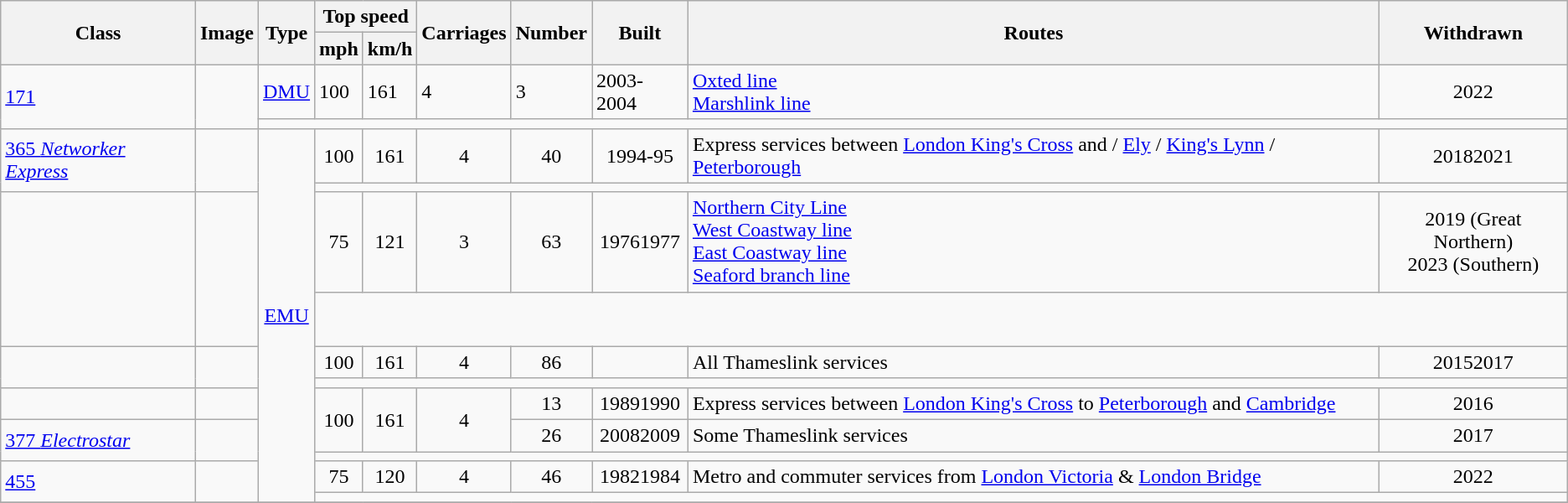<table class="wikitable">
<tr style="background:#f9f9f9;">
<th rowspan="2">Class</th>
<th rowspan="2">Image</th>
<th rowspan="2">Type</th>
<th colspan="2">Top speed</th>
<th rowspan="2">Carriages</th>
<th rowspan="2">Number</th>
<th rowspan="2">Built</th>
<th rowspan="2">Routes</th>
<th rowspan="2">Withdrawn</th>
</tr>
<tr style="background:#f9f9f9;">
<th>mph</th>
<th>km/h</th>
</tr>
<tr>
<td rowspan="2"><a href='#'>171</a></td>
<td rowspan="2"></td>
<td><a href='#'>DMU</a></td>
<td>100</td>
<td>161</td>
<td>4</td>
<td>3</td>
<td>2003-2004</td>
<td><a href='#'>Oxted line</a><br><a href='#'>Marshlink line</a></td>
<td align="center">2022</td>
</tr>
<tr>
<td colspan="8"></td>
</tr>
<tr>
<td rowspan="2"><a href='#'>365 <em>Networker Express</em></a></td>
<td rowspan="2" align="center"></td>
<td rowspan="11" align="center"><a href='#'>EMU</a></td>
<td align="center">100</td>
<td align="center">161</td>
<td align="center">4</td>
<td align="center">40</td>
<td align="center">1994-95</td>
<td>Express services between <a href='#'>London King's Cross</a> and / <a href='#'>Ely</a> / <a href='#'>King's Lynn</a> / <a href='#'>Peterborough</a></td>
<td align="center">20182021</td>
</tr>
<tr>
<td colspan="8"></td>
</tr>
<tr>
<td rowspan=2></td>
<td rowspan=2 align="center"><br></td>
<td align="center">75</td>
<td align="center">121</td>
<td align="center">3</td>
<td align="center">63</td>
<td align="center">19761977</td>
<td><a href='#'>Northern City Line</a><br><a href='#'>West Coastway line</a><br><a href='#'>East Coastway line</a><br><a href='#'>Seaford branch line</a></td>
<td align="center">2019 (Great Northern)<br>2023 (Southern)</td>
</tr>
<tr>
<td colspan="8"><br><br></td>
</tr>
<tr>
<td rowspan=2></td>
<td rowspan=2 align="center"></td>
<td align="center">100</td>
<td align="center">161</td>
<td align="center">4</td>
<td align="center">86</td>
<td align="center"></td>
<td>All Thameslink services</td>
<td align="center">20152017</td>
</tr>
<tr>
<td colspan="8"></td>
</tr>
<tr>
<td></td>
<td></td>
<td rowspan="2" align="center">100</td>
<td rowspan="2" align="center">161</td>
<td rowspan="2" align="center">4</td>
<td align="center">13</td>
<td align="center">19891990</td>
<td>Express services between <a href='#'>London King's Cross</a>  to <a href='#'>Peterborough</a> and <a href='#'>Cambridge</a></td>
<td align="center">2016</td>
</tr>
<tr>
<td rowspan=2><a href='#'>377 <em>Electrostar</em></a></td>
<td rowspan=2 align="center"></td>
<td align="center">26</td>
<td align="center">20082009</td>
<td>Some Thameslink services</td>
<td align="center">2017</td>
</tr>
<tr>
<td colspan="8"></td>
</tr>
<tr>
<td rowspan="2"><a href='#'>455</a></td>
<td rowspan=2 align="center"></td>
<td align="center">75</td>
<td align="center">120</td>
<td align="center">4</td>
<td align="center">46</td>
<td align="center">19821984</td>
<td>Metro and commuter services from <a href='#'>London Victoria</a> & <a href='#'>London Bridge</a></td>
<td align="center">2022</td>
</tr>
<tr>
<td colspan="8"></td>
</tr>
<tr>
</tr>
</table>
